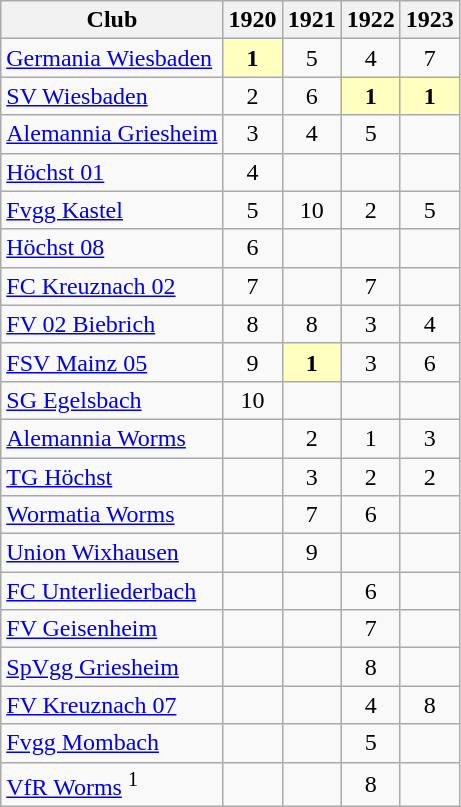<table class="wikitable">
<tr>
<th>Club</th>
<th>1920</th>
<th>1921</th>
<th>1922</th>
<th>1923</th>
</tr>
<tr align="center">
<td align="left"><a href='#'>Germania Wiesbaden</a></td>
<td style="background:#ffffbf"><strong>1</strong></td>
<td>5</td>
<td>4</td>
<td>7</td>
</tr>
<tr align="center">
<td align="left"><a href='#'>SV Wiesbaden</a></td>
<td>2</td>
<td>6</td>
<td style="background:#ffffbf"><strong>1</strong></td>
<td style="background:#ffffbf"><strong>1</strong></td>
</tr>
<tr align="center">
<td align="left"><a href='#'>Alemannia Griesheim</a></td>
<td>3</td>
<td>4</td>
<td>5</td>
<td></td>
</tr>
<tr align="center">
<td align="left"><a href='#'>Höchst 01</a></td>
<td>4</td>
<td></td>
<td></td>
<td></td>
</tr>
<tr align="center">
<td align="left"><a href='#'>Fvgg Kastel</a></td>
<td>5</td>
<td>10</td>
<td>2</td>
<td>5</td>
</tr>
<tr align="center">
<td align="left"><a href='#'>Höchst 08</a></td>
<td>6</td>
<td></td>
<td></td>
<td></td>
</tr>
<tr align="center">
<td align="left"><a href='#'>FC Kreuznach 02</a></td>
<td>7</td>
<td></td>
<td>7</td>
<td></td>
</tr>
<tr align="center">
<td align="left"><a href='#'>FV 02 Biebrich</a></td>
<td>8</td>
<td>8</td>
<td>3</td>
<td>4</td>
</tr>
<tr align="center">
<td align="left"><a href='#'>FSV Mainz 05</a></td>
<td>9</td>
<td style="background:#ffffbf"><strong>1</strong></td>
<td>3</td>
<td>6</td>
</tr>
<tr align="center">
<td align="left"><a href='#'>SG Egelsbach</a></td>
<td>10</td>
<td></td>
<td></td>
<td></td>
</tr>
<tr align="center">
<td align="left"><a href='#'>Alemannia Worms</a></td>
<td></td>
<td>2</td>
<td>1</td>
<td>3</td>
</tr>
<tr align="center">
<td align="left"><a href='#'>TG Höchst</a></td>
<td></td>
<td>3</td>
<td>2</td>
<td>2</td>
</tr>
<tr align="center">
<td align="left"><a href='#'>Wormatia Worms</a></td>
<td></td>
<td>7</td>
<td>6</td>
<td></td>
</tr>
<tr align="center">
<td align="left"><a href='#'>Union Wixhausen</a></td>
<td></td>
<td>9</td>
<td></td>
<td></td>
</tr>
<tr align="center">
<td align="left"><a href='#'>FC Unterliederbach</a></td>
<td></td>
<td></td>
<td>6</td>
<td></td>
</tr>
<tr align="center">
<td align="left"><a href='#'>FV Geisenheim</a></td>
<td></td>
<td></td>
<td>7</td>
<td></td>
</tr>
<tr align="center">
<td align="left"><a href='#'>SpVgg Griesheim</a></td>
<td></td>
<td></td>
<td>8</td>
<td></td>
</tr>
<tr align="center">
<td align="left"><a href='#'>FV Kreuznach 07</a></td>
<td></td>
<td></td>
<td>4</td>
<td>8</td>
</tr>
<tr align="center">
<td align="left"><a href='#'>Fvgg Mombach</a></td>
<td></td>
<td></td>
<td>5</td>
<td></td>
</tr>
<tr align="center">
<td align="left"><a href='#'>VfR Worms</a> <sup>1</sup></td>
<td></td>
<td></td>
<td>8</td>
<td></td>
</tr>
</table>
